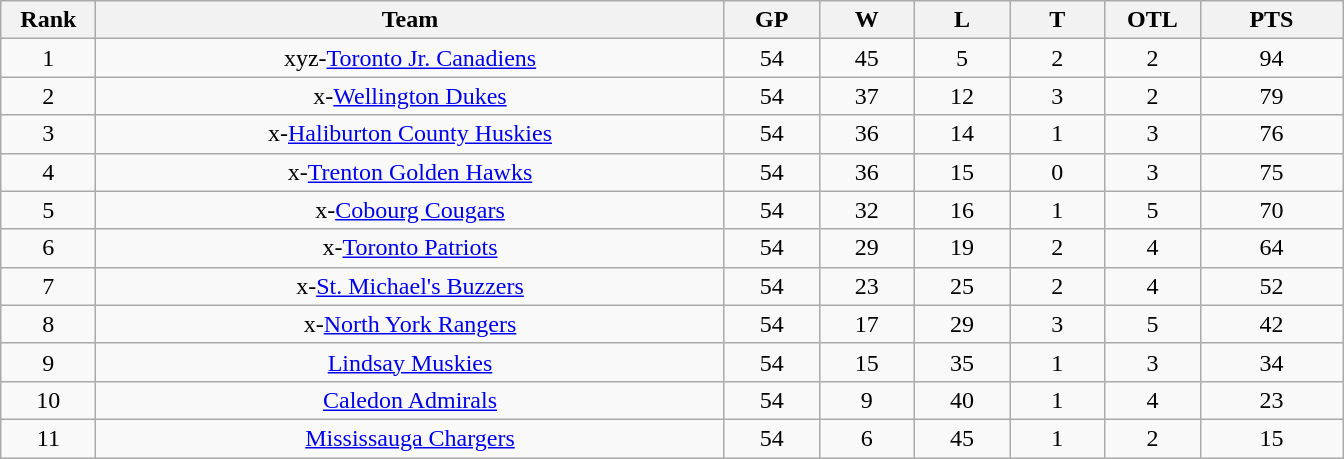<table class="wikitable" style="text-align:center">
<tr>
<th bgcolor="#DDDDFF" width="5%">Rank</th>
<th bgcolor="#DDDDFF" width="33%">Team</th>
<th bgcolor="#DDDDFF" width="5%">GP</th>
<th bgcolor="#DDDDFF" width="5%">W</th>
<th bgcolor="#DDDDFF" width="5%">L</th>
<th bgcolor="#DDDDFF" width="5%">T</th>
<th bgcolor="#DDDDFF" width="5%">OTL</th>
<th bgcolor="#DDDDFF" width="7.5%">PTS</th>
</tr>
<tr>
<td>1</td>
<td>xyz-<a href='#'>Toronto Jr. Canadiens</a></td>
<td>54</td>
<td>45</td>
<td>5</td>
<td>2</td>
<td>2</td>
<td>94</td>
</tr>
<tr>
<td>2</td>
<td>x-<a href='#'>Wellington Dukes</a></td>
<td>54</td>
<td>37</td>
<td>12</td>
<td>3</td>
<td>2</td>
<td>79</td>
</tr>
<tr>
<td>3</td>
<td>x-<a href='#'>Haliburton County Huskies</a></td>
<td>54</td>
<td>36</td>
<td>14</td>
<td>1</td>
<td>3</td>
<td>76</td>
</tr>
<tr>
<td>4</td>
<td>x-<a href='#'>Trenton Golden Hawks</a></td>
<td>54</td>
<td>36</td>
<td>15</td>
<td>0</td>
<td>3</td>
<td>75</td>
</tr>
<tr>
<td>5</td>
<td>x-<a href='#'>Cobourg Cougars</a></td>
<td>54</td>
<td>32</td>
<td>16</td>
<td>1</td>
<td>5</td>
<td>70</td>
</tr>
<tr>
<td>6</td>
<td>x-<a href='#'>Toronto Patriots</a></td>
<td>54</td>
<td>29</td>
<td>19</td>
<td>2</td>
<td>4</td>
<td>64</td>
</tr>
<tr>
<td>7</td>
<td>x-<a href='#'>St. Michael's Buzzers</a></td>
<td>54</td>
<td>23</td>
<td>25</td>
<td>2</td>
<td>4</td>
<td>52</td>
</tr>
<tr>
<td>8</td>
<td>x-<a href='#'>North York Rangers</a></td>
<td>54</td>
<td>17</td>
<td>29</td>
<td>3</td>
<td>5</td>
<td>42</td>
</tr>
<tr>
<td>9</td>
<td><a href='#'>Lindsay Muskies</a></td>
<td>54</td>
<td>15</td>
<td>35</td>
<td>1</td>
<td>3</td>
<td>34</td>
</tr>
<tr>
<td>10</td>
<td><a href='#'>Caledon Admirals</a></td>
<td>54</td>
<td>9</td>
<td>40</td>
<td>1</td>
<td>4</td>
<td>23</td>
</tr>
<tr>
<td>11</td>
<td><a href='#'>Mississauga Chargers</a></td>
<td>54</td>
<td>6</td>
<td>45</td>
<td>1</td>
<td>2</td>
<td>15</td>
</tr>
</table>
